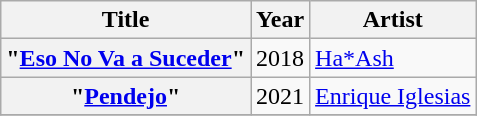<table class="wikitable plainrowheaders sortable">
<tr>
<th>Title</th>
<th>Year</th>
<th>Artist</th>
</tr>
<tr>
<th scope="row">"<a href='#'>Eso No Va a Suceder</a>"</th>
<td>2018</td>
<td><a href='#'>Ha*Ash</a></td>
</tr>
<tr>
<th scope="row">"<a href='#'>Pendejo</a>"</th>
<td>2021</td>
<td><a href='#'>Enrique Iglesias</a></td>
</tr>
<tr>
</tr>
</table>
